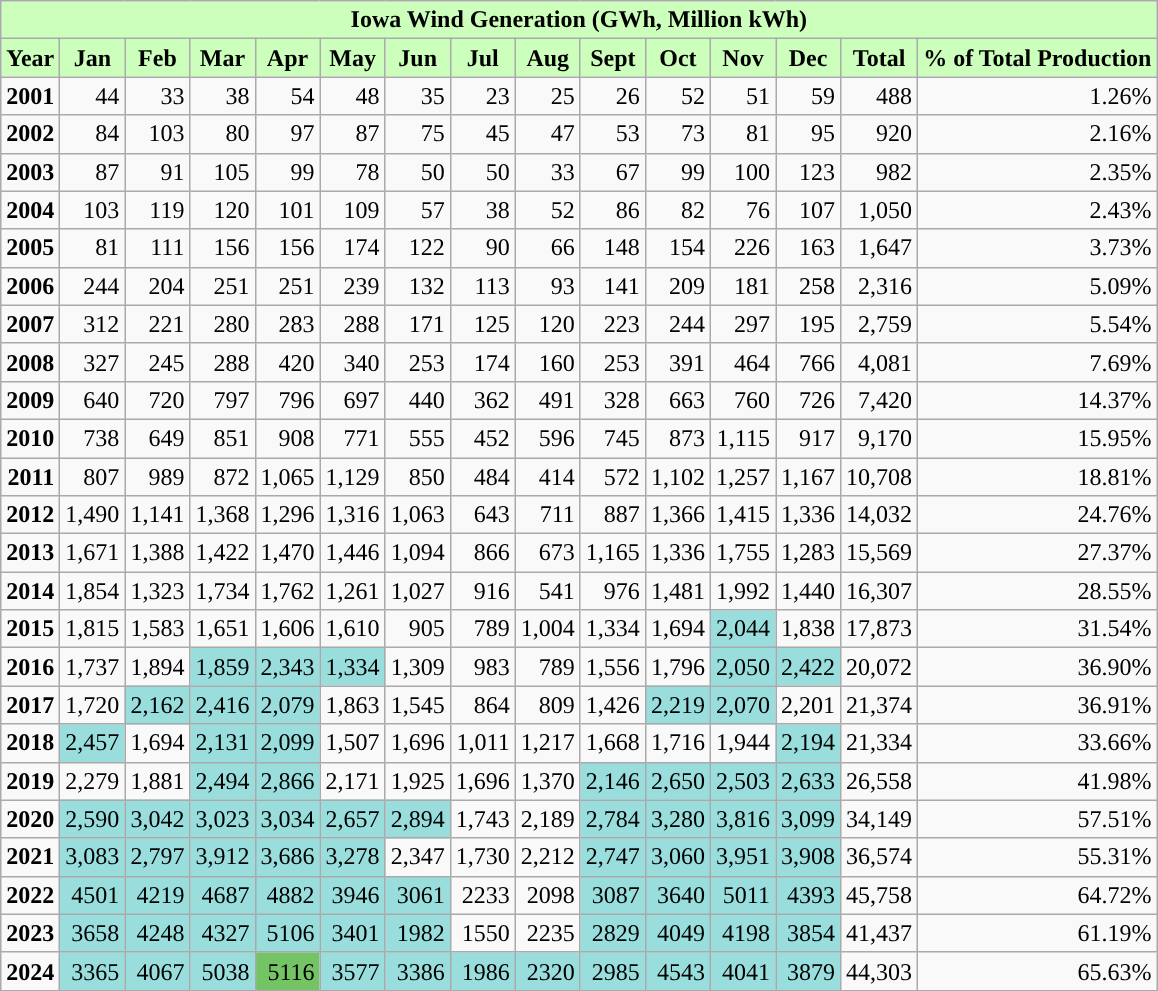<table class="wikitable" style="text-align:right;">
<tr>
<th colspan="15" style="background:#cfb;">Iowa Wind Generation (GWh, Million kWh)</th>
</tr>
<tr>
<th style="background:#cfb;">Year</th>
<th style="background:#cfb;">Jan</th>
<th style="background:#cfb;">Feb</th>
<th style="background:#cfb;">Mar</th>
<th style="background:#cfb;">Apr</th>
<th style="background:#cfb;">May</th>
<th style="background:#cfb;">Jun</th>
<th style="background:#cfb;">Jul</th>
<th style="background:#cfb;">Aug</th>
<th style="background:#cfb;">Sept</th>
<th style="background:#cfb;">Oct</th>
<th style="background:#cfb;">Nov</th>
<th style="background:#cfb;">Dec</th>
<th style="background:#cfb;">Total</th>
<th style="background:#cfb;">% of Total Production</th>
</tr>
<tr align=right>
<td><strong>2001</strong></td>
<td>44</td>
<td>33</td>
<td>38</td>
<td>54</td>
<td>48</td>
<td>35</td>
<td>23</td>
<td>25</td>
<td>26</td>
<td>52</td>
<td>51</td>
<td>59</td>
<td>488</td>
<td>1.26%</td>
</tr>
<tr align=right>
<td><strong>2002</strong></td>
<td>84</td>
<td>103</td>
<td>80</td>
<td>97</td>
<td>87</td>
<td>75</td>
<td>45</td>
<td>47</td>
<td>53</td>
<td>73</td>
<td>81</td>
<td>95</td>
<td>920</td>
<td>2.16%</td>
</tr>
<tr align=right>
<td><strong>2003</strong></td>
<td>87</td>
<td>91</td>
<td>105</td>
<td>99</td>
<td>78</td>
<td>50</td>
<td>50</td>
<td>33</td>
<td>67</td>
<td>99</td>
<td>100</td>
<td>123</td>
<td>982</td>
<td>2.35%</td>
</tr>
<tr align=right>
<td><strong>2004</strong></td>
<td>103</td>
<td>119</td>
<td>120</td>
<td>101</td>
<td>109</td>
<td>57</td>
<td>38</td>
<td>52</td>
<td>86</td>
<td>82</td>
<td>76</td>
<td>107</td>
<td>1,050</td>
<td>2.43%</td>
</tr>
<tr align=right>
<td><strong>2005</strong></td>
<td>81</td>
<td>111</td>
<td>156</td>
<td>156</td>
<td>174</td>
<td>122</td>
<td>90</td>
<td>66</td>
<td>148</td>
<td>154</td>
<td>226</td>
<td>163</td>
<td>1,647</td>
<td>3.73%</td>
</tr>
<tr align=right>
<td><strong>2006</strong></td>
<td>244</td>
<td>204</td>
<td>251</td>
<td>251</td>
<td>239</td>
<td>132</td>
<td>113</td>
<td>93</td>
<td>141</td>
<td>209</td>
<td>181</td>
<td>258</td>
<td>2,316</td>
<td>5.09%</td>
</tr>
<tr align=right>
<td><strong>2007</strong></td>
<td>312</td>
<td>221</td>
<td>280</td>
<td>283</td>
<td>288</td>
<td>171</td>
<td>125</td>
<td>120</td>
<td>223</td>
<td>244</td>
<td>297</td>
<td>195</td>
<td>2,759</td>
<td>5.54%</td>
</tr>
<tr align=right>
<td><strong>2008</strong></td>
<td>327</td>
<td>245</td>
<td>288</td>
<td>420</td>
<td>340</td>
<td>253</td>
<td>174</td>
<td>160</td>
<td>253</td>
<td>391</td>
<td>464</td>
<td>766</td>
<td>4,081</td>
<td>7.69%</td>
</tr>
<tr align=right>
<td><strong>2009</strong></td>
<td>640</td>
<td>720</td>
<td>797</td>
<td>796</td>
<td>697</td>
<td>440</td>
<td>362</td>
<td>491</td>
<td>328</td>
<td>663</td>
<td>760</td>
<td>726</td>
<td>7,420</td>
<td>14.37%</td>
</tr>
<tr align=right>
<td><strong>2010</strong></td>
<td>738</td>
<td>649</td>
<td>851</td>
<td>908</td>
<td>771</td>
<td>555</td>
<td>452</td>
<td>596</td>
<td>745</td>
<td>873</td>
<td>1,115</td>
<td>917</td>
<td>9,170</td>
<td>15.95%</td>
</tr>
<tr align=right>
<td><strong>2011</strong></td>
<td>807</td>
<td>989</td>
<td>872</td>
<td>1,065</td>
<td>1,129</td>
<td>850</td>
<td>484</td>
<td>414</td>
<td>572</td>
<td>1,102</td>
<td>1,257</td>
<td>1,167</td>
<td>10,708</td>
<td>18.81%</td>
</tr>
<tr align=right>
<td><strong>2012</strong></td>
<td>1,490</td>
<td>1,141</td>
<td>1,368</td>
<td>1,296</td>
<td>1,316</td>
<td>1,063</td>
<td>643</td>
<td>711</td>
<td>887</td>
<td>1,366</td>
<td>1,415</td>
<td>1,336</td>
<td>14,032</td>
<td>24.76%</td>
</tr>
<tr align=right>
<td><strong>2013</strong></td>
<td>1,671</td>
<td>1,388</td>
<td>1,422</td>
<td>1,470</td>
<td>1,446</td>
<td>1,094</td>
<td>866</td>
<td>673</td>
<td>1,165</td>
<td>1,336</td>
<td>1,755</td>
<td>1,283</td>
<td>15,569</td>
<td>27.37%</td>
</tr>
<tr align=right>
<td><strong>2014</strong></td>
<td>1,854</td>
<td>1,323</td>
<td>1,734</td>
<td>1,762</td>
<td>1,261</td>
<td>1,027</td>
<td>916</td>
<td>541</td>
<td>976</td>
<td>1,481</td>
<td>1,992</td>
<td>1,440</td>
<td>16,307</td>
<td>28.55%</td>
</tr>
<tr align=right>
<td><strong>2015</strong></td>
<td>1,815</td>
<td>1,583</td>
<td>1,651</td>
<td>1,606</td>
<td>1,610</td>
<td>905</td>
<td>789</td>
<td>1,004</td>
<td>1,334</td>
<td>1,694</td>
<td style="background-color: #9dd;">2,044</td>
<td>1,838</td>
<td>17,873</td>
<td>31.54%</td>
</tr>
<tr align=right>
<td><strong>2016</strong></td>
<td>1,737</td>
<td>1,894</td>
<td style="background-color: #9dd;">1,859</td>
<td style="background-color: #9dd;">2,343</td>
<td style="background-color: #9dd;">1,334</td>
<td>1,309</td>
<td>983</td>
<td>789</td>
<td>1,556</td>
<td>1,796</td>
<td style="background-color: #9dd;">2,050</td>
<td style="background-color: #9dd;">2,422</td>
<td>20,072</td>
<td>36.90%</td>
</tr>
<tr align=right>
<td><strong>2017</strong></td>
<td>1,720</td>
<td style="background-color: #9dd;">2,162</td>
<td style="background-color: #9dd;">2,416</td>
<td style="background-color: #9dd;">2,079</td>
<td>1,863</td>
<td>1,545</td>
<td>864</td>
<td>809</td>
<td>1,426</td>
<td style="background-color: #9dd;">2,219</td>
<td style="background-color: #9dd;">2,070</td>
<td>2,201</td>
<td>21,374</td>
<td>36.91%</td>
</tr>
<tr align=right>
<td><strong>2018</strong></td>
<td style="background-color: #9dd;">2,457</td>
<td>1,694</td>
<td style="background-color: #9dd;">2,131</td>
<td style="background-color: #9dd;">2,099</td>
<td>1,507</td>
<td>1,696</td>
<td>1,011</td>
<td>1,217</td>
<td>1,668</td>
<td>1,716</td>
<td>1,944</td>
<td style="background-color: #9dd;">2,194</td>
<td>21,334</td>
<td>33.66%</td>
</tr>
<tr align=right>
<td><strong>2019</strong></td>
<td>2,279</td>
<td>1,881</td>
<td style="background-color: #9dd;">2,494</td>
<td style="background-color: #9dd;">2,866</td>
<td>2,171</td>
<td>1,925</td>
<td>1,696</td>
<td>1,370</td>
<td style="background-color: #9dd;">2,146</td>
<td style="background-color: #9dd;">2,650</td>
<td style="background-color: #9dd;">2,503</td>
<td style="background-color: #9dd;">2,633</td>
<td>26,558</td>
<td>41.98%</td>
</tr>
<tr align=right>
<td><strong>2020</strong></td>
<td style="background-color: #9dd;">2,590</td>
<td style="background-color: #9dd;">3,042</td>
<td style="background-color: #9dd;">3,023</td>
<td style="background-color: #9dd;">3,034</td>
<td style="background-color: #9dd;">2,657</td>
<td style="background-color: #9dd;">2,894</td>
<td>1,743</td>
<td>2,189</td>
<td style="background-color: #9dd;">2,784</td>
<td style="background-color: #9dd;">3,280</td>
<td style="background-color: #9dd;">3,816</td>
<td style="background-color: #9dd;">3,099</td>
<td>34,149</td>
<td>57.51%</td>
</tr>
<tr align=right>
<td><strong>2021</strong></td>
<td style="background-color: #9dd;">3,083</td>
<td style="background-color: #9dd;">2,797</td>
<td style="background-color: #9dd;">3,912</td>
<td style="background-color: #9dd;">3,686</td>
<td style="background-color: #9dd;">3,278</td>
<td>2,347</td>
<td>1,730</td>
<td>2,212</td>
<td style="background-color: #9dd;">2,747</td>
<td style="background-color: #9dd;">3,060</td>
<td style="background-color: #9dd;">3,951</td>
<td style="background-color: #9dd;">3,908</td>
<td>36,574</td>
<td>55.31%</td>
</tr>
<tr align=right>
<td><strong>2022</strong></td>
<td style="background-color: #9dd;">4501</td>
<td style="background-color: #9dd;">4219</td>
<td style="background-color: #9dd;">4687</td>
<td style="background-color: #9dd;">4882</td>
<td style="background-color: #9dd;">3946</td>
<td style="background-color: #9dd;">3061</td>
<td>2233</td>
<td>2098</td>
<td style="background-color: #9dd;">3087</td>
<td style="background-color: #9dd;">3640</td>
<td style="background-color: #9dd;">5011</td>
<td style="background-color: #9dd;">4393</td>
<td>45,758</td>
<td>64.72%</td>
</tr>
<tr align=right>
<td><strong>2023</strong></td>
<td style="background-color: #9dd;">3658</td>
<td style="background-color: #9dd;">4248</td>
<td style="background-color: #9dd;">4327</td>
<td style="background-color: #9dd;">5106</td>
<td style="background-color: #9dd;">3401</td>
<td style="background-color: #9dd;">1982</td>
<td>1550</td>
<td>2235</td>
<td style="background-color: #9dd;">2829</td>
<td style="background-color: #9dd;">4049</td>
<td style="background-color: #9dd;">4198</td>
<td style="background-color: #9dd;">3854</td>
<td>41,437</td>
<td>61.19%</td>
</tr>
<tr align=right>
<td><strong>2024</strong></td>
<td style="background-color: #9dd;">3365</td>
<td style="background-color: #9dd;">4067</td>
<td style="background-color: #9dd;">5038</td>
<td style="background-color: #74C365;">5116</td>
<td style="background-color: #9dd;">3577</td>
<td style="background-color: #9dd;">3386</td>
<td style="background-color: #9dd;">1986</td>
<td style="background-color: #9dd;">2320</td>
<td style="background-color: #9dd;">2985</td>
<td style="background-color: #9dd;">4543</td>
<td style="background-color: #9dd;">4041</td>
<td style="background-color: #9dd;">3879</td>
<td>44,303</td>
<td>65.63%</td>
</tr>
</table>
